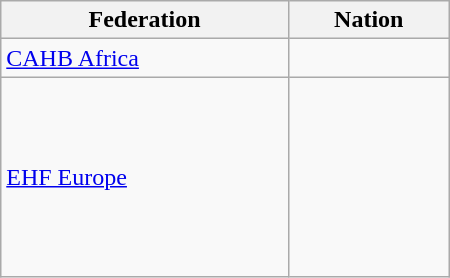<table class="wikitable" style="width:300px;">
<tr>
<th>Federation</th>
<th>Nation</th>
</tr>
<tr>
<td><a href='#'>CAHB Africa</a></td>
<td><br></td>
</tr>
<tr>
<td><a href='#'>EHF Europe</a></td>
<td><br><br><br><br><br><br><br></td>
</tr>
</table>
